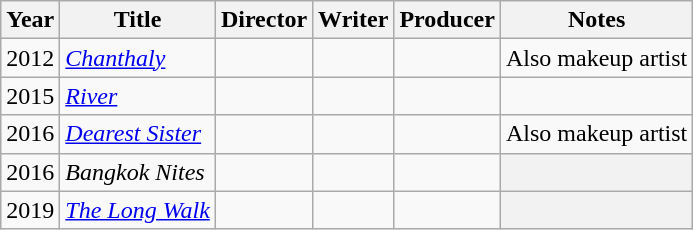<table class="wikitable">
<tr>
<th>Year</th>
<th>Title</th>
<th>Director</th>
<th>Writer</th>
<th>Producer</th>
<th>Notes</th>
</tr>
<tr>
<td>2012</td>
<td><em><a href='#'>Chanthaly</a></em></td>
<td></td>
<td></td>
<td></td>
<td>Also makeup artist</td>
</tr>
<tr>
<td>2015</td>
<td><em><a href='#'>River</a></em></td>
<td></td>
<td></td>
<td></td>
<td></td>
</tr>
<tr>
<td>2016</td>
<td><em><a href='#'>Dearest Sister</a></em></td>
<td></td>
<td></td>
<td></td>
<td>Also makeup artist</td>
</tr>
<tr>
<td>2016</td>
<td><em>Bangkok Nites</em></td>
<td></td>
<td></td>
<td></td>
<th></th>
</tr>
<tr>
<td>2019</td>
<td><em><a href='#'>The Long Walk</a></em></td>
<td></td>
<td></td>
<td></td>
<th></th>
</tr>
</table>
